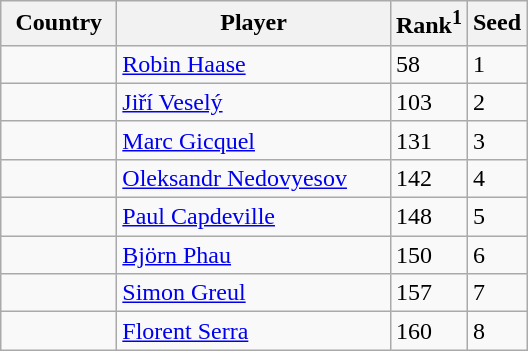<table class="sortable wikitable">
<tr>
<th width="70">Country</th>
<th width="175">Player</th>
<th>Rank<sup>1</sup></th>
<th>Seed</th>
</tr>
<tr>
<td></td>
<td><a href='#'>Robin Haase</a></td>
<td>58</td>
<td>1</td>
</tr>
<tr>
<td></td>
<td><a href='#'>Jiří Veselý</a></td>
<td>103</td>
<td>2</td>
</tr>
<tr>
<td></td>
<td><a href='#'>Marc Gicquel</a></td>
<td>131</td>
<td>3</td>
</tr>
<tr>
<td></td>
<td><a href='#'>Oleksandr Nedovyesov</a></td>
<td>142</td>
<td>4</td>
</tr>
<tr>
<td></td>
<td><a href='#'>Paul Capdeville</a></td>
<td>148</td>
<td>5</td>
</tr>
<tr>
<td></td>
<td><a href='#'>Björn Phau</a></td>
<td>150</td>
<td>6</td>
</tr>
<tr>
<td></td>
<td><a href='#'>Simon Greul</a></td>
<td>157</td>
<td>7</td>
</tr>
<tr>
<td></td>
<td><a href='#'>Florent Serra</a></td>
<td>160</td>
<td>8</td>
</tr>
</table>
